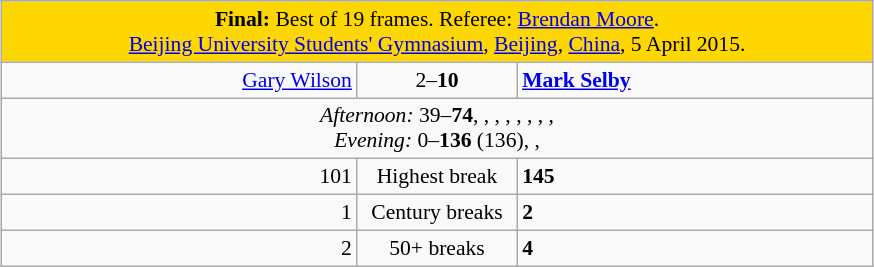<table class="wikitable" style="font-size: 90%; margin: 1em auto 1em auto;">
<tr>
<td colspan="3" align="center" bgcolor="#ffd700"><strong>Final:</strong> Best of 19 frames. Referee: <a href='#'>Brendan Moore</a>.<br><a href='#'>Beijing University Students' Gymnasium</a>, <a href='#'>Beijing</a>, <a href='#'>China</a>, 5 April 2015.</td>
</tr>
<tr>
<td width="230" align="right"><a href='#'>Gary Wilson</a><br></td>
<td width="100" align="center">2–<strong>10</strong></td>
<td width="230"><strong><a href='#'>Mark Selby</a></strong><br></td>
</tr>
<tr>
<td colspan="3" align="center" style="font-size: 100%"><em>Afternoon:</em> 39–<strong>74</strong>, , , , , , , , <br><em>Evening:</em> 0–<strong>136</strong> (136), , </td>
</tr>
<tr>
<td align="right">101</td>
<td align="center">Highest break</td>
<td><strong>145</strong></td>
</tr>
<tr>
<td align="right">1</td>
<td align="center">Century breaks</td>
<td><strong>2</strong></td>
</tr>
<tr>
<td align="right">2</td>
<td align="center">50+ breaks</td>
<td><strong>4</strong></td>
</tr>
</table>
